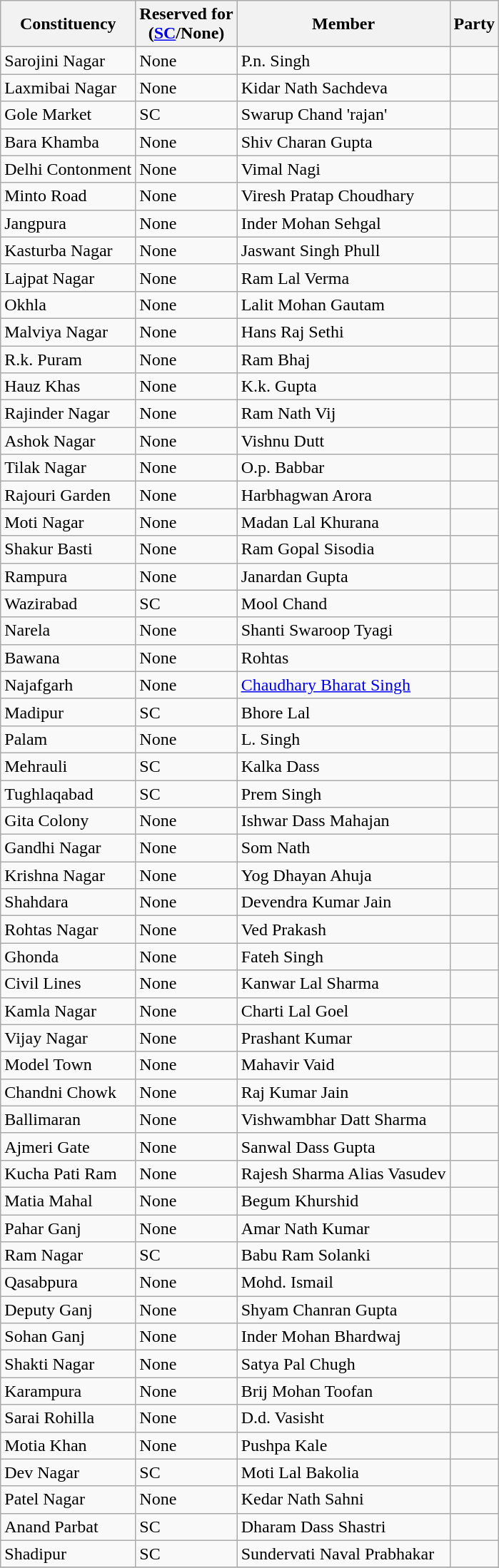<table class="wikitable sortable">
<tr>
<th>Constituency</th>
<th>Reserved for<br>(<a href='#'>SC</a>/None)</th>
<th>Member</th>
<th colspan=2>Party</th>
</tr>
<tr>
<td>Sarojini Nagar</td>
<td>None</td>
<td>P.n. Singh</td>
<td></td>
</tr>
<tr>
<td>Laxmibai Nagar</td>
<td>None</td>
<td>Kidar Nath Sachdeva</td>
<td></td>
</tr>
<tr>
<td>Gole Market</td>
<td>SC</td>
<td>Swarup Chand 'rajan'</td>
<td></td>
</tr>
<tr>
<td>Bara Khamba</td>
<td>None</td>
<td>Shiv Charan Gupta</td>
<td></td>
</tr>
<tr>
<td>Delhi Contonment</td>
<td>None</td>
<td>Vimal Nagi</td>
<td></td>
</tr>
<tr>
<td>Minto Road</td>
<td>None</td>
<td>Viresh Pratap Choudhary</td>
<td></td>
</tr>
<tr>
<td>Jangpura</td>
<td>None</td>
<td>Inder Mohan Sehgal</td>
<td></td>
</tr>
<tr>
<td>Kasturba Nagar</td>
<td>None</td>
<td>Jaswant Singh Phull</td>
<td></td>
</tr>
<tr>
<td>Lajpat Nagar</td>
<td>None</td>
<td>Ram Lal Verma</td>
<td></td>
</tr>
<tr>
<td>Okhla</td>
<td>None</td>
<td>Lalit Mohan Gautam</td>
<td></td>
</tr>
<tr>
<td>Malviya Nagar</td>
<td>None</td>
<td>Hans Raj Sethi</td>
<td></td>
</tr>
<tr>
<td>R.k. Puram</td>
<td>None</td>
<td>Ram Bhaj</td>
<td></td>
</tr>
<tr>
<td>Hauz Khas</td>
<td>None</td>
<td>K.k. Gupta</td>
<td></td>
</tr>
<tr>
<td>Rajinder Nagar</td>
<td>None</td>
<td>Ram Nath Vij</td>
<td></td>
</tr>
<tr>
<td>Ashok Nagar</td>
<td>None</td>
<td>Vishnu Dutt</td>
<td></td>
</tr>
<tr>
<td>Tilak Nagar</td>
<td>None</td>
<td>O.p. Babbar</td>
<td></td>
</tr>
<tr>
<td>Rajouri Garden</td>
<td>None</td>
<td>Harbhagwan Arora</td>
<td></td>
</tr>
<tr>
<td>Moti Nagar</td>
<td>None</td>
<td>Madan Lal Khurana</td>
<td></td>
</tr>
<tr>
<td>Shakur Basti</td>
<td>None</td>
<td>Ram Gopal Sisodia</td>
<td></td>
</tr>
<tr>
<td>Rampura</td>
<td>None</td>
<td>Janardan Gupta</td>
<td></td>
</tr>
<tr>
<td>Wazirabad</td>
<td>SC</td>
<td>Mool Chand</td>
<td></td>
</tr>
<tr>
<td>Narela</td>
<td>None</td>
<td>Shanti Swaroop Tyagi</td>
<td></td>
</tr>
<tr>
<td>Bawana</td>
<td>None</td>
<td>Rohtas</td>
<td></td>
</tr>
<tr>
<td>Najafgarh</td>
<td>None</td>
<td><a href='#'>Chaudhary Bharat Singh</a></td>
<td></td>
</tr>
<tr>
<td>Madipur</td>
<td>SC</td>
<td>Bhore Lal</td>
<td></td>
</tr>
<tr>
<td>Palam</td>
<td>None</td>
<td>L. Singh</td>
<td></td>
</tr>
<tr>
<td>Mehrauli</td>
<td>SC</td>
<td>Kalka Dass</td>
<td></td>
</tr>
<tr>
<td>Tughlaqabad</td>
<td>SC</td>
<td>Prem Singh</td>
<td></td>
</tr>
<tr>
<td>Gita Colony</td>
<td>None</td>
<td>Ishwar Dass Mahajan</td>
<td></td>
</tr>
<tr>
<td>Gandhi Nagar</td>
<td>None</td>
<td>Som Nath</td>
<td></td>
</tr>
<tr>
<td>Krishna Nagar</td>
<td>None</td>
<td>Yog Dhayan Ahuja</td>
<td></td>
</tr>
<tr>
<td>Shahdara</td>
<td>None</td>
<td>Devendra Kumar Jain</td>
<td></td>
</tr>
<tr>
<td>Rohtas Nagar</td>
<td>None</td>
<td>Ved Prakash</td>
<td></td>
</tr>
<tr>
<td>Ghonda</td>
<td>None</td>
<td>Fateh Singh</td>
<td></td>
</tr>
<tr>
<td>Civil Lines</td>
<td>None</td>
<td>Kanwar Lal Sharma</td>
<td></td>
</tr>
<tr>
<td>Kamla Nagar</td>
<td>None</td>
<td>Charti Lal Goel</td>
<td></td>
</tr>
<tr>
<td>Vijay Nagar</td>
<td>None</td>
<td>Prashant Kumar</td>
<td></td>
</tr>
<tr>
<td>Model Town</td>
<td>None</td>
<td>Mahavir Vaid</td>
<td></td>
</tr>
<tr>
<td>Chandni Chowk</td>
<td>None</td>
<td>Raj Kumar Jain</td>
<td></td>
</tr>
<tr>
<td>Ballimaran</td>
<td>None</td>
<td>Vishwambhar Datt Sharma</td>
<td></td>
</tr>
<tr>
<td>Ajmeri Gate</td>
<td>None</td>
<td>Sanwal Dass Gupta</td>
<td></td>
</tr>
<tr>
<td>Kucha Pati Ram</td>
<td>None</td>
<td>Rajesh Sharma Alias Vasudev</td>
<td></td>
</tr>
<tr>
<td>Matia Mahal</td>
<td>None</td>
<td>Begum Khurshid</td>
<td></td>
</tr>
<tr>
<td>Pahar Ganj</td>
<td>None</td>
<td>Amar Nath Kumar</td>
<td></td>
</tr>
<tr>
<td>Ram Nagar</td>
<td>SC</td>
<td>Babu Ram Solanki</td>
<td></td>
</tr>
<tr>
<td>Qasabpura</td>
<td>None</td>
<td>Mohd. Ismail</td>
<td></td>
</tr>
<tr>
<td>Deputy Ganj</td>
<td>None</td>
<td>Shyam Chanran Gupta</td>
<td></td>
</tr>
<tr>
<td>Sohan Ganj</td>
<td>None</td>
<td>Inder Mohan Bhardwaj</td>
<td></td>
</tr>
<tr>
<td>Shakti Nagar</td>
<td>None</td>
<td>Satya Pal Chugh</td>
<td></td>
</tr>
<tr>
<td>Karampura</td>
<td>None</td>
<td>Brij Mohan Toofan</td>
<td></td>
</tr>
<tr>
<td>Sarai Rohilla</td>
<td>None</td>
<td>D.d. Vasisht</td>
<td></td>
</tr>
<tr>
<td>Motia Khan</td>
<td>None</td>
<td>Pushpa Kale</td>
<td></td>
</tr>
<tr>
<td>Dev Nagar</td>
<td>SC</td>
<td>Moti Lal Bakolia</td>
<td></td>
</tr>
<tr>
<td>Patel Nagar</td>
<td>None</td>
<td>Kedar Nath Sahni</td>
<td></td>
</tr>
<tr>
<td>Anand Parbat</td>
<td>SC</td>
<td>Dharam Dass Shastri</td>
<td></td>
</tr>
<tr>
<td>Shadipur</td>
<td>SC</td>
<td>Sundervati Naval Prabhakar</td>
<td></td>
</tr>
<tr>
</tr>
</table>
